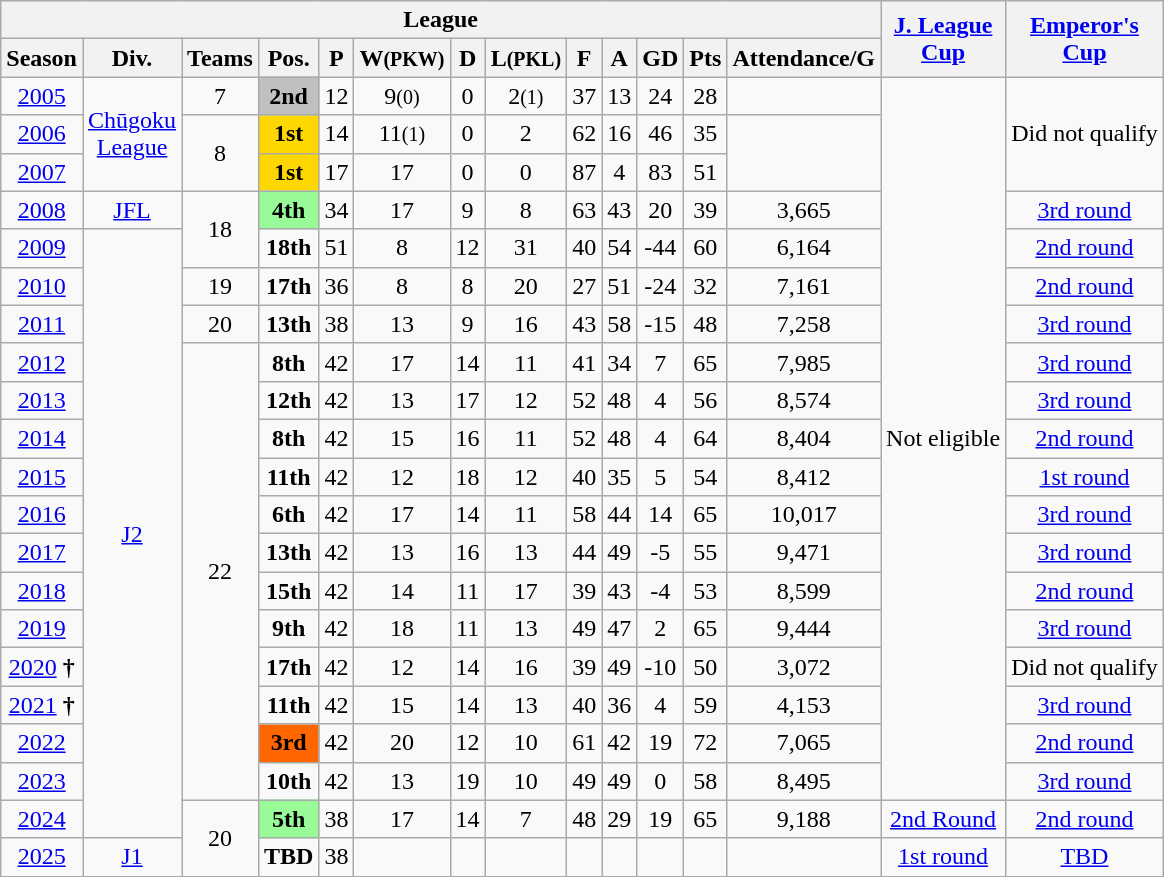<table class="wikitable" style="text-align:center">
<tr>
<th colspan="13">League</th>
<th rowspan="2"><a href='#'>J. League<br> Cup</a></th>
<th rowspan="2"><a href='#'>Emperor's<br>Cup</a></th>
</tr>
<tr>
<th>Season</th>
<th>Div.</th>
<th>Teams</th>
<th>Pos.</th>
<th>P</th>
<th>W<small>(PKW)</small></th>
<th>D</th>
<th>L<small>(PKL)</small></th>
<th>F</th>
<th>A</th>
<th>GD</th>
<th>Pts</th>
<th>Attendance/G</th>
</tr>
<tr>
<td><a href='#'>2005</a></td>
<td rowspan="3"><a href='#'>Chūgoku<br>League</a></td>
<td>7</td>
<td bgcolor=silver><strong>2nd</strong></td>
<td>12</td>
<td>9<small>(0)</small></td>
<td>0</td>
<td>2<small>(1)</small></td>
<td>37</td>
<td>13</td>
<td>24</td>
<td>28</td>
<td></td>
<td rowspan="19">Not eligible</td>
<td rowspan="3">Did not qualify</td>
</tr>
<tr>
<td><a href='#'>2006</a></td>
<td rowspan="2">8</td>
<td bgcolor="gold"><strong>1st</strong></td>
<td>14</td>
<td>11<small>(1)</small></td>
<td>0</td>
<td>2</td>
<td>62</td>
<td>16</td>
<td>46</td>
<td>35</td>
</tr>
<tr>
<td><a href='#'>2007</a></td>
<td bgcolor="gold"><strong>1st</strong></td>
<td>17</td>
<td>17</td>
<td>0</td>
<td>0</td>
<td>87</td>
<td>4</td>
<td>83</td>
<td>51</td>
</tr>
<tr>
<td><a href='#'>2008</a></td>
<td><a href='#'>JFL</a></td>
<td rowspan="2">18</td>
<td bgcolor=palegreen><strong>4th</strong></td>
<td>34</td>
<td>17</td>
<td>9</td>
<td>8</td>
<td>63</td>
<td>43</td>
<td>20</td>
<td>39</td>
<td>3,665</td>
<td><a href='#'>3rd round</a></td>
</tr>
<tr>
<td><a href='#'>2009</a></td>
<td rowspan=16><a href='#'>J2</a></td>
<td><strong>18th</strong></td>
<td>51</td>
<td>8</td>
<td>12</td>
<td>31</td>
<td>40</td>
<td>54</td>
<td>-44</td>
<td>60</td>
<td>6,164</td>
<td><a href='#'>2nd round</a></td>
</tr>
<tr>
<td><a href='#'>2010</a></td>
<td>19</td>
<td><strong>17th</strong></td>
<td>36</td>
<td>8</td>
<td>8</td>
<td>20</td>
<td>27</td>
<td>51</td>
<td>-24</td>
<td>32</td>
<td>7,161</td>
<td><a href='#'>2nd round</a></td>
</tr>
<tr>
<td><a href='#'>2011</a></td>
<td>20</td>
<td><strong>13th</strong></td>
<td>38</td>
<td>13</td>
<td>9</td>
<td>16</td>
<td>43</td>
<td>58</td>
<td>-15</td>
<td>48</td>
<td>7,258</td>
<td><a href='#'>3rd round</a></td>
</tr>
<tr>
<td><a href='#'>2012</a></td>
<td rowspan=12>22</td>
<td><strong>8th</strong></td>
<td>42</td>
<td>17</td>
<td>14</td>
<td>11</td>
<td>41</td>
<td>34</td>
<td>7</td>
<td>65</td>
<td>7,985</td>
<td><a href='#'>3rd round</a></td>
</tr>
<tr>
<td><a href='#'>2013</a></td>
<td><strong>12th</strong></td>
<td>42</td>
<td>13</td>
<td>17</td>
<td>12</td>
<td>52</td>
<td>48</td>
<td>4</td>
<td>56</td>
<td>8,574</td>
<td><a href='#'>3rd round</a></td>
</tr>
<tr>
<td><a href='#'>2014</a></td>
<td><strong>8th</strong></td>
<td>42</td>
<td>15</td>
<td>16</td>
<td>11</td>
<td>52</td>
<td>48</td>
<td>4</td>
<td>64</td>
<td>8,404</td>
<td><a href='#'>2nd round</a></td>
</tr>
<tr>
<td><a href='#'>2015</a></td>
<td><strong>11th</strong></td>
<td>42</td>
<td>12</td>
<td>18</td>
<td>12</td>
<td>40</td>
<td>35</td>
<td>5</td>
<td>54</td>
<td>8,412</td>
<td><a href='#'>1st round</a></td>
</tr>
<tr>
<td><a href='#'>2016</a></td>
<td><strong>6th</strong></td>
<td>42</td>
<td>17</td>
<td>14</td>
<td>11</td>
<td>58</td>
<td>44</td>
<td>14</td>
<td>65</td>
<td>10,017</td>
<td><a href='#'>3rd round</a></td>
</tr>
<tr>
<td><a href='#'>2017</a></td>
<td><strong>13th</strong></td>
<td>42</td>
<td>13</td>
<td>16</td>
<td>13</td>
<td>44</td>
<td>49</td>
<td>-5</td>
<td>55</td>
<td>9,471</td>
<td><a href='#'>3rd round</a></td>
</tr>
<tr>
<td><a href='#'>2018</a></td>
<td><strong>15th</strong></td>
<td>42</td>
<td>14</td>
<td>11</td>
<td>17</td>
<td>39</td>
<td>43</td>
<td>-4</td>
<td>53</td>
<td>8,599</td>
<td><a href='#'>2nd round</a></td>
</tr>
<tr>
<td><a href='#'>2019</a></td>
<td><strong>9th</strong></td>
<td>42</td>
<td>18</td>
<td>11</td>
<td>13</td>
<td>49</td>
<td>47</td>
<td>2</td>
<td>65</td>
<td>9,444</td>
<td><a href='#'>3rd round</a></td>
</tr>
<tr>
<td><a href='#'>2020</a> <strong>†</strong></td>
<td><strong>17th</strong></td>
<td>42</td>
<td>12</td>
<td>14</td>
<td>16</td>
<td>39</td>
<td>49</td>
<td>-10</td>
<td>50</td>
<td>3,072</td>
<td>Did not qualify</td>
</tr>
<tr>
<td><a href='#'>2021</a> <strong>†</strong></td>
<td><strong>11th</strong></td>
<td>42</td>
<td>15</td>
<td>14</td>
<td>13</td>
<td>40</td>
<td>36</td>
<td>4</td>
<td>59</td>
<td>4,153</td>
<td><a href='#'>3rd round</a></td>
</tr>
<tr>
<td><a href='#'>2022</a></td>
<td bgcolor=ff6600><strong>3rd</strong></td>
<td>42</td>
<td>20</td>
<td>12</td>
<td>10</td>
<td>61</td>
<td>42</td>
<td>19</td>
<td>72</td>
<td>7,065</td>
<td><a href='#'>2nd round</a></td>
</tr>
<tr>
<td><a href='#'>2023</a></td>
<td><strong>10th</strong></td>
<td>42</td>
<td>13</td>
<td>19</td>
<td>10</td>
<td>49</td>
<td>49</td>
<td>0</td>
<td>58</td>
<td>8,495</td>
<td><a href='#'>3rd round</a></td>
</tr>
<tr>
<td><a href='#'>2024</a></td>
<td rowspan="2">20</td>
<td bgcolor=palegreen><strong>5th</strong></td>
<td>38</td>
<td>17</td>
<td>14</td>
<td>7</td>
<td>48</td>
<td>29</td>
<td>19</td>
<td>65</td>
<td>9,188</td>
<td><a href='#'>2nd Round</a></td>
<td><a href='#'>2nd round</a></td>
</tr>
<tr>
<td><a href='#'>2025</a></td>
<td><a href='#'>J1</a></td>
<td><strong>TBD</strong></td>
<td>38</td>
<td></td>
<td></td>
<td></td>
<td></td>
<td></td>
<td></td>
<td></td>
<td></td>
<td><a href='#'>1st round</a></td>
<td><a href='#'>TBD</a></td>
</tr>
</table>
